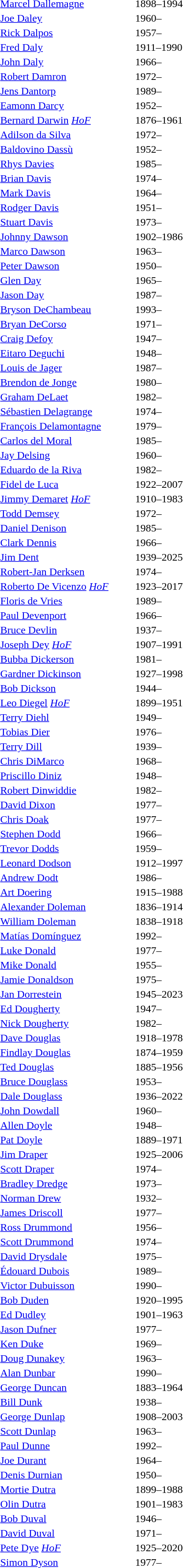<table>
<tr>
<td style="width:200px"> <a href='#'>Marcel Dallemagne</a></td>
<td>1898–1994</td>
</tr>
<tr>
<td> <a href='#'>Joe Daley</a></td>
<td>1960–</td>
</tr>
<tr>
<td> <a href='#'>Rick Dalpos</a></td>
<td>1957–</td>
</tr>
<tr>
<td> <a href='#'>Fred Daly</a></td>
<td>1911–1990</td>
</tr>
<tr>
<td> <a href='#'>John Daly</a></td>
<td>1966–</td>
</tr>
<tr>
<td> <a href='#'>Robert Damron</a></td>
<td>1972–</td>
</tr>
<tr>
<td> <a href='#'>Jens Dantorp</a></td>
<td>1989–</td>
</tr>
<tr>
<td> <a href='#'>Eamonn Darcy</a></td>
<td>1952–</td>
</tr>
<tr>
<td> <a href='#'>Bernard Darwin</a> <em><a href='#'><span>HoF</span></a></em></td>
<td>1876–1961</td>
</tr>
<tr>
<td> <a href='#'>Adilson da Silva</a></td>
<td>1972–</td>
</tr>
<tr>
<td> <a href='#'>Baldovino Dassù</a></td>
<td>1952–</td>
</tr>
<tr>
<td> <a href='#'>Rhys Davies</a></td>
<td>1985–</td>
</tr>
<tr>
<td> <a href='#'>Brian Davis</a></td>
<td>1974–</td>
</tr>
<tr>
<td> <a href='#'>Mark Davis</a></td>
<td>1964–</td>
</tr>
<tr>
<td> <a href='#'>Rodger Davis</a></td>
<td>1951–</td>
</tr>
<tr>
<td> <a href='#'>Stuart Davis</a></td>
<td>1973–</td>
</tr>
<tr>
<td> <a href='#'>Johnny Dawson</a></td>
<td>1902–1986</td>
</tr>
<tr>
<td> <a href='#'>Marco Dawson</a></td>
<td>1963–</td>
</tr>
<tr>
<td> <a href='#'>Peter Dawson</a></td>
<td>1950–</td>
</tr>
<tr>
<td> <a href='#'>Glen Day</a></td>
<td>1965–</td>
</tr>
<tr>
<td> <a href='#'>Jason Day</a></td>
<td>1987–</td>
</tr>
<tr>
<td> <a href='#'>Bryson DeChambeau</a></td>
<td>1993–</td>
</tr>
<tr>
<td> <a href='#'>Bryan DeCorso</a></td>
<td>1971–</td>
</tr>
<tr>
<td> <a href='#'>Craig Defoy</a></td>
<td>1947–</td>
</tr>
<tr>
<td> <a href='#'>Eitaro Deguchi</a></td>
<td>1948–</td>
</tr>
<tr>
<td> <a href='#'>Louis de Jager</a></td>
<td>1987–</td>
</tr>
<tr>
<td> <a href='#'>Brendon de Jonge</a></td>
<td>1980–</td>
</tr>
<tr>
<td> <a href='#'>Graham DeLaet</a></td>
<td>1982–</td>
</tr>
<tr>
<td> <a href='#'>Sébastien Delagrange</a></td>
<td>1974–</td>
</tr>
<tr>
<td> <a href='#'>François Delamontagne</a></td>
<td>1979–</td>
</tr>
<tr>
<td> <a href='#'>Carlos del Moral</a></td>
<td>1985–</td>
</tr>
<tr>
<td> <a href='#'>Jay Delsing</a></td>
<td>1960–</td>
</tr>
<tr>
<td> <a href='#'>Eduardo de la Riva</a></td>
<td>1982–</td>
</tr>
<tr>
<td> <a href='#'>Fidel de Luca</a></td>
<td>1922–2007</td>
</tr>
<tr>
<td> <a href='#'>Jimmy Demaret</a> <em><a href='#'><span>HoF</span></a></em></td>
<td>1910–1983</td>
</tr>
<tr>
<td> <a href='#'>Todd Demsey</a></td>
<td>1972–</td>
</tr>
<tr>
<td> <a href='#'>Daniel Denison</a></td>
<td>1985–</td>
</tr>
<tr>
<td> <a href='#'>Clark Dennis</a></td>
<td>1966–</td>
</tr>
<tr>
<td> <a href='#'>Jim Dent</a></td>
<td>1939–2025</td>
</tr>
<tr>
<td> <a href='#'>Robert-Jan Derksen</a></td>
<td>1974–</td>
</tr>
<tr>
<td> <a href='#'>Roberto De Vicenzo</a> <em><a href='#'><span>HoF</span></a></em></td>
<td>1923–2017</td>
</tr>
<tr>
<td> <a href='#'>Floris de Vries</a></td>
<td>1989–</td>
</tr>
<tr>
<td> <a href='#'>Paul Devenport</a></td>
<td>1966–</td>
</tr>
<tr>
<td> <a href='#'>Bruce Devlin</a></td>
<td>1937–</td>
</tr>
<tr>
<td> <a href='#'>Joseph Dey</a> <em><a href='#'><span>HoF</span></a></em></td>
<td>1907–1991</td>
</tr>
<tr>
<td> <a href='#'>Bubba Dickerson</a></td>
<td>1981–</td>
</tr>
<tr>
<td> <a href='#'>Gardner Dickinson</a></td>
<td>1927–1998</td>
</tr>
<tr>
<td> <a href='#'>Bob Dickson</a></td>
<td>1944–</td>
</tr>
<tr>
<td> <a href='#'>Leo Diegel</a> <em><a href='#'><span>HoF</span></a></em></td>
<td>1899–1951</td>
</tr>
<tr>
<td> <a href='#'>Terry Diehl</a></td>
<td>1949–</td>
</tr>
<tr>
<td> <a href='#'>Tobias Dier</a></td>
<td>1976–</td>
</tr>
<tr>
<td> <a href='#'>Terry Dill</a></td>
<td>1939–</td>
</tr>
<tr>
<td> <a href='#'>Chris DiMarco</a></td>
<td>1968–</td>
</tr>
<tr>
<td> <a href='#'>Priscillo Diniz</a></td>
<td>1948–</td>
</tr>
<tr>
<td> <a href='#'>Robert Dinwiddie</a></td>
<td>1982–</td>
</tr>
<tr>
<td> <a href='#'>David Dixon</a></td>
<td>1977–</td>
</tr>
<tr>
<td> <a href='#'>Chris Doak</a></td>
<td>1977–</td>
</tr>
<tr>
<td> <a href='#'>Stephen Dodd</a></td>
<td>1966–</td>
</tr>
<tr>
<td> <a href='#'>Trevor Dodds</a></td>
<td>1959–</td>
</tr>
<tr>
<td> <a href='#'>Leonard Dodson</a></td>
<td>1912–1997</td>
</tr>
<tr>
<td> <a href='#'>Andrew Dodt</a></td>
<td>1986–</td>
</tr>
<tr>
<td> <a href='#'>Art Doering</a></td>
<td>1915–1988</td>
</tr>
<tr>
<td> <a href='#'>Alexander Doleman</a></td>
<td>1836–1914</td>
</tr>
<tr>
<td> <a href='#'>William Doleman</a></td>
<td>1838–1918</td>
</tr>
<tr>
<td> <a href='#'>Matías Domínguez</a></td>
<td>1992–</td>
</tr>
<tr>
<td> <a href='#'>Luke Donald</a></td>
<td>1977–</td>
</tr>
<tr>
<td> <a href='#'>Mike Donald</a></td>
<td>1955–</td>
</tr>
<tr>
<td> <a href='#'>Jamie Donaldson</a></td>
<td>1975–</td>
</tr>
<tr>
<td> <a href='#'>Jan Dorrestein</a></td>
<td>1945–2023</td>
</tr>
<tr>
<td> <a href='#'>Ed Dougherty</a></td>
<td>1947–</td>
</tr>
<tr>
<td> <a href='#'>Nick Dougherty</a></td>
<td>1982–</td>
</tr>
<tr>
<td> <a href='#'>Dave Douglas</a></td>
<td>1918–1978</td>
</tr>
<tr>
<td> <a href='#'>Findlay Douglas</a></td>
<td>1874–1959</td>
</tr>
<tr>
<td> <a href='#'>Ted Douglas</a></td>
<td>1885–1956</td>
</tr>
<tr>
<td> <a href='#'>Bruce Douglass</a></td>
<td>1953–</td>
</tr>
<tr>
<td> <a href='#'>Dale Douglass</a></td>
<td>1936–2022</td>
</tr>
<tr>
<td> <a href='#'>John Dowdall</a></td>
<td>1960–</td>
</tr>
<tr>
<td> <a href='#'>Allen Doyle</a></td>
<td>1948–</td>
</tr>
<tr>
<td> <a href='#'>Pat Doyle</a></td>
<td>1889–1971</td>
</tr>
<tr>
<td> <a href='#'>Jim Draper</a></td>
<td>1925–2006</td>
</tr>
<tr>
<td> <a href='#'>Scott Draper</a></td>
<td>1974–</td>
</tr>
<tr>
<td> <a href='#'>Bradley Dredge</a></td>
<td>1973–</td>
</tr>
<tr>
<td> <a href='#'>Norman Drew</a></td>
<td>1932–</td>
</tr>
<tr>
<td> <a href='#'>James Driscoll</a></td>
<td>1977–</td>
</tr>
<tr>
<td> <a href='#'>Ross Drummond</a></td>
<td>1956–</td>
</tr>
<tr>
<td> <a href='#'>Scott Drummond</a></td>
<td>1974–</td>
</tr>
<tr>
<td> <a href='#'>David Drysdale</a></td>
<td>1975–</td>
</tr>
<tr>
<td> <a href='#'>Édouard Dubois</a></td>
<td>1989–</td>
</tr>
<tr>
<td> <a href='#'>Victor Dubuisson</a></td>
<td>1990–</td>
</tr>
<tr>
<td> <a href='#'>Bob Duden</a></td>
<td>1920–1995</td>
</tr>
<tr>
<td> <a href='#'>Ed Dudley</a></td>
<td>1901–1963</td>
</tr>
<tr>
<td> <a href='#'>Jason Dufner</a></td>
<td>1977–</td>
</tr>
<tr>
<td> <a href='#'>Ken Duke</a></td>
<td>1969–</td>
</tr>
<tr>
<td> <a href='#'>Doug Dunakey</a></td>
<td>1963–</td>
</tr>
<tr>
<td> <a href='#'>Alan Dunbar</a></td>
<td>1990–</td>
</tr>
<tr>
<td> <a href='#'>George Duncan</a></td>
<td>1883–1964</td>
</tr>
<tr>
<td> <a href='#'>Bill Dunk</a></td>
<td>1938–</td>
</tr>
<tr>
<td> <a href='#'>George Dunlap</a></td>
<td>1908–2003</td>
</tr>
<tr>
<td> <a href='#'>Scott Dunlap</a></td>
<td>1963–</td>
</tr>
<tr>
<td> <a href='#'>Paul Dunne</a></td>
<td>1992–</td>
</tr>
<tr>
<td> <a href='#'>Joe Durant</a></td>
<td>1964–</td>
</tr>
<tr>
<td> <a href='#'>Denis Durnian</a></td>
<td>1950–</td>
</tr>
<tr>
<td> <a href='#'>Mortie Dutra</a></td>
<td>1899–1988</td>
</tr>
<tr>
<td> <a href='#'>Olin Dutra</a></td>
<td>1901–1983</td>
</tr>
<tr>
<td> <a href='#'>Bob Duval</a></td>
<td>1946–</td>
</tr>
<tr>
<td> <a href='#'>David Duval</a></td>
<td>1971–</td>
</tr>
<tr>
<td> <a href='#'>Pete Dye</a> <em><a href='#'><span>HoF</span></a></em></td>
<td>1925–2020</td>
</tr>
<tr>
<td> <a href='#'>Simon Dyson</a></td>
<td>1977–</td>
</tr>
</table>
